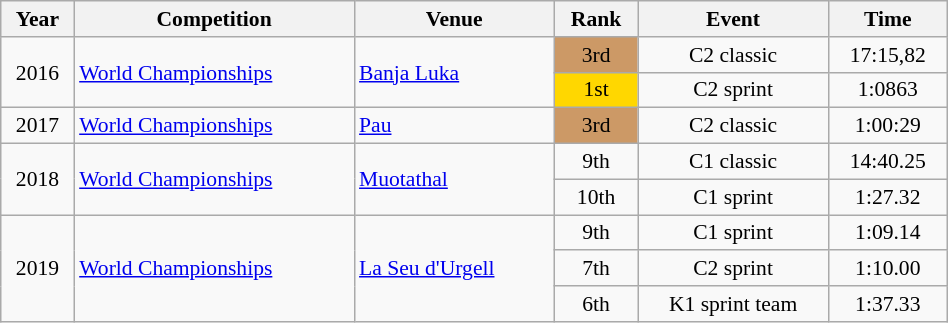<table class="wikitable" width=50% style="font-size:90%; text-align:center;">
<tr>
<th>Year</th>
<th>Competition</th>
<th>Venue</th>
<th>Rank</th>
<th>Event</th>
<th>Time</th>
</tr>
<tr>
<td rowspan=2>2016</td>
<td rowspan=2 align=left><a href='#'>World Championships</a></td>
<td rowspan=2 align=left> <a href='#'>Banja Luka</a></td>
<td bgcolor=cc9966>3rd</td>
<td>C2 classic</td>
<td>17:15,82</td>
</tr>
<tr>
<td bgcolor=gold>1st</td>
<td>C2 sprint</td>
<td>1:0863</td>
</tr>
<tr>
<td rowspan=1>2017</td>
<td rowspan=1 align=left><a href='#'>World Championships</a></td>
<td rowspan=1 align=left> <a href='#'>Pau</a></td>
<td bgcolor=cc9966>3rd</td>
<td>C2 classic</td>
<td>1:00:29</td>
</tr>
<tr>
<td rowspan=2>2018</td>
<td rowspan=2 align=left><a href='#'>World Championships</a></td>
<td rowspan=2 align=left> <a href='#'>Muotathal</a></td>
<td>9th</td>
<td>C1 classic</td>
<td>14:40.25</td>
</tr>
<tr>
<td>10th</td>
<td>C1 sprint</td>
<td>1:27.32</td>
</tr>
<tr>
<td rowspan=3>2019</td>
<td rowspan=3 align=left><a href='#'>World Championships</a></td>
<td rowspan=3 align=left> <a href='#'>La Seu d'Urgell</a></td>
<td>9th</td>
<td>C1 sprint</td>
<td>1:09.14</td>
</tr>
<tr>
<td>7th</td>
<td>C2 sprint</td>
<td>1:10.00</td>
</tr>
<tr>
<td>6th</td>
<td>K1 sprint team</td>
<td>1:37.33</td>
</tr>
</table>
